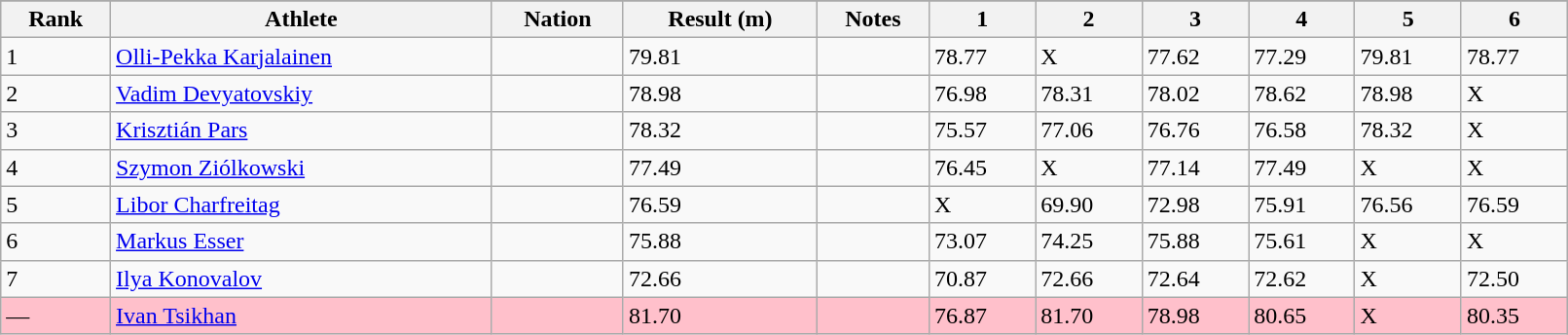<table class="wikitable" width=85%>
<tr>
</tr>
<tr>
<th>Rank</th>
<th>Athlete</th>
<th>Nation</th>
<th>Result (m)</th>
<th>Notes</th>
<th>1</th>
<th>2</th>
<th>3</th>
<th>4</th>
<th>5</th>
<th>6</th>
</tr>
<tr>
<td>1</td>
<td><a href='#'>Olli-Pekka Karjalainen</a></td>
<td></td>
<td>79.81</td>
<td></td>
<td>78.77</td>
<td>X</td>
<td>77.62</td>
<td>77.29</td>
<td>79.81</td>
<td>78.77</td>
</tr>
<tr>
<td>2</td>
<td><a href='#'>Vadim Devyatovskiy</a></td>
<td></td>
<td>78.98</td>
<td></td>
<td>76.98</td>
<td>78.31</td>
<td>78.02</td>
<td>78.62</td>
<td>78.98</td>
<td>X</td>
</tr>
<tr>
<td>3</td>
<td><a href='#'>Krisztián Pars</a></td>
<td></td>
<td>78.32</td>
<td></td>
<td>75.57</td>
<td>77.06</td>
<td>76.76</td>
<td>76.58</td>
<td>78.32</td>
<td>X</td>
</tr>
<tr>
<td>4</td>
<td><a href='#'>Szymon Ziólkowski</a></td>
<td></td>
<td>77.49</td>
<td></td>
<td>76.45</td>
<td>X</td>
<td>77.14</td>
<td>77.49</td>
<td>X</td>
<td>X</td>
</tr>
<tr>
<td>5</td>
<td><a href='#'>Libor Charfreitag</a></td>
<td></td>
<td>76.59</td>
<td></td>
<td>X</td>
<td>69.90</td>
<td>72.98</td>
<td>75.91</td>
<td>76.56</td>
<td>76.59</td>
</tr>
<tr>
<td>6</td>
<td><a href='#'>Markus Esser</a></td>
<td></td>
<td>75.88</td>
<td></td>
<td>73.07</td>
<td>74.25</td>
<td>75.88</td>
<td>75.61</td>
<td>X</td>
<td>X</td>
</tr>
<tr>
<td>7</td>
<td><a href='#'>Ilya Konovalov</a></td>
<td></td>
<td>72.66</td>
<td></td>
<td>70.87</td>
<td>72.66</td>
<td>72.64</td>
<td>72.62</td>
<td>X</td>
<td>72.50</td>
</tr>
<tr bgcolor=pink>
<td>—</td>
<td><a href='#'>Ivan Tsikhan</a></td>
<td></td>
<td>81.70</td>
<td></td>
<td>76.87</td>
<td>81.70</td>
<td>78.98</td>
<td>80.65</td>
<td>X</td>
<td>80.35</td>
</tr>
</table>
